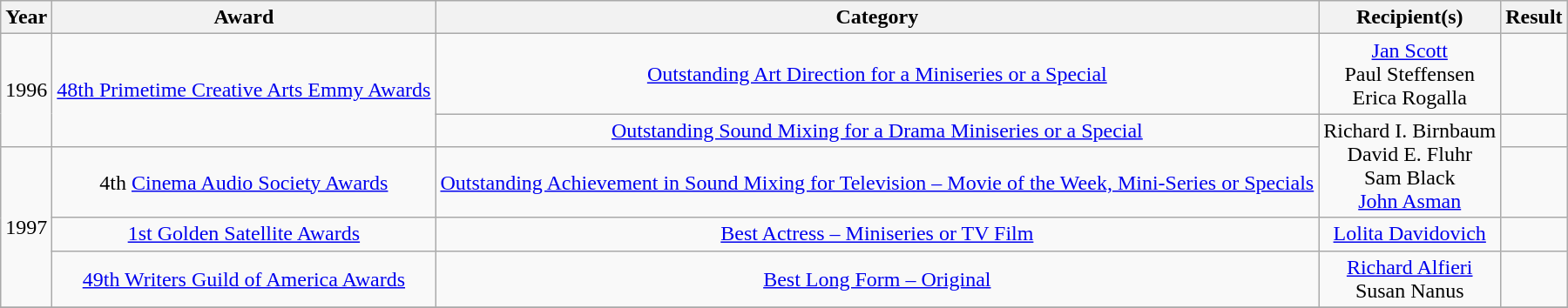<table class="wikitable plainrowheaders" style="text-align:center;">
<tr>
<th>Year</th>
<th>Award</th>
<th>Category</th>
<th>Recipient(s)</th>
<th>Result</th>
</tr>
<tr>
<td rowspan="2">1996</td>
<td rowspan="2"><a href='#'>48th Primetime Creative Arts Emmy Awards</a></td>
<td><a href='#'>Outstanding Art Direction for a Miniseries or a Special</a></td>
<td><a href='#'>Jan Scott</a> <br> Paul Steffensen <br> Erica Rogalla</td>
<td></td>
</tr>
<tr>
<td><a href='#'>Outstanding Sound Mixing for a Drama Miniseries or a Special</a></td>
<td rowspan="2">Richard I. Birnbaum <br> David E. Fluhr <br> Sam Black <br> <a href='#'>John Asman</a></td>
<td></td>
</tr>
<tr>
<td rowspan="3">1997</td>
<td>4th <a href='#'>Cinema Audio Society Awards</a></td>
<td><a href='#'>Outstanding Achievement in Sound Mixing for Television – Movie of the Week, Mini-Series or Specials</a></td>
<td></td>
</tr>
<tr>
<td><a href='#'>1st Golden Satellite Awards</a></td>
<td><a href='#'>Best Actress – Miniseries or TV Film</a></td>
<td><a href='#'>Lolita Davidovich</a></td>
<td></td>
</tr>
<tr>
<td><a href='#'>49th Writers Guild of America Awards</a></td>
<td><a href='#'>Best Long Form – Original</a></td>
<td><a href='#'>Richard Alfieri</a> <br> Susan Nanus</td>
<td></td>
</tr>
<tr>
</tr>
</table>
